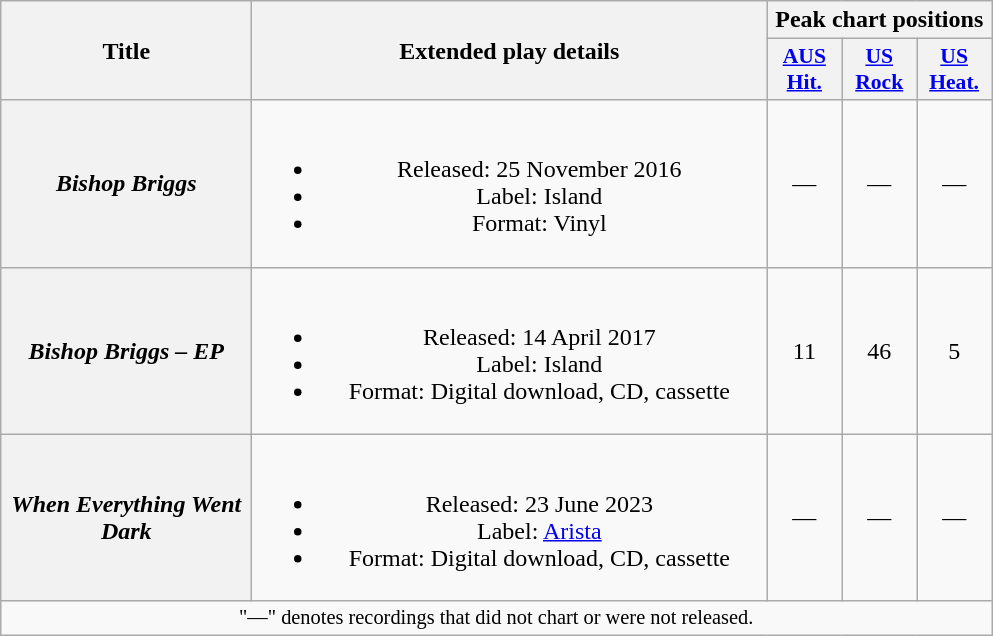<table class="wikitable plainrowheaders" style="text-align:center;">
<tr>
<th scope="col" rowspan="2" style="width:10em;">Title</th>
<th scope="col" rowspan="2" style="width:21em;">Extended play details</th>
<th scope="col" colspan="3">Peak chart positions</th>
</tr>
<tr>
<th scope="col" style="width:3em;font-size:90%;"><a href='#'>AUS<br>Hit.</a><br></th>
<th scope="col" style="width:3em;font-size:90%;"><a href='#'>US<br>Rock</a><br></th>
<th scope="col" style="width:3em;font-size:90%;"><a href='#'>US<br>Heat.</a><br></th>
</tr>
<tr>
<th scope="row"><em>Bishop Briggs</em></th>
<td><br><ul><li>Released: 25 November 2016</li><li>Label: Island</li><li>Format: Vinyl</li></ul></td>
<td>—</td>
<td>—</td>
<td>—</td>
</tr>
<tr>
<th scope="row"><em>Bishop Briggs – EP</em></th>
<td><br><ul><li>Released: 14 April 2017</li><li>Label: Island</li><li>Format: Digital download, CD, cassette</li></ul></td>
<td>11</td>
<td>46</td>
<td>5</td>
</tr>
<tr>
<th scope="row"><em>When Everything Went Dark</em></th>
<td><br><ul><li>Released: 23 June 2023</li><li>Label: <a href='#'>Arista</a></li><li>Format: Digital download, CD, cassette</li></ul></td>
<td>—</td>
<td>—</td>
<td>—</td>
</tr>
<tr>
<td colspan="8" style="font-size:85%">"—" denotes recordings that did not chart or were not released.</td>
</tr>
</table>
